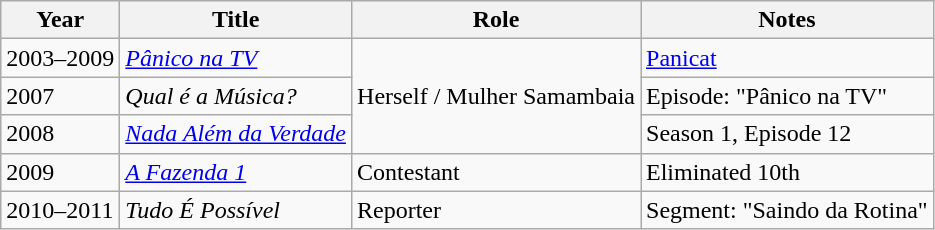<table class="wikitable sortable">
<tr>
<th>Year</th>
<th>Title</th>
<th>Role</th>
<th class="unsortable">Notes</th>
</tr>
<tr>
<td>2003–2009</td>
<td><em><a href='#'>Pânico na TV</a></em></td>
<td rowspan="3">Herself / Mulher Samambaia</td>
<td><a href='#'>Panicat</a></td>
</tr>
<tr>
<td>2007</td>
<td><em>Qual é a Música?</em></td>
<td>Episode: "Pânico na TV"</td>
</tr>
<tr>
<td>2008</td>
<td><em><a href='#'>Nada Além da Verdade</a></em></td>
<td>Season 1, Episode 12</td>
</tr>
<tr>
<td>2009</td>
<td><em><a href='#'>A Fazenda 1</a></em></td>
<td>Contestant</td>
<td>Eliminated 10th</td>
</tr>
<tr>
<td>2010–2011</td>
<td><em>Tudo É Possível</em></td>
<td>Reporter</td>
<td>Segment: "Saindo da Rotina"</td>
</tr>
</table>
